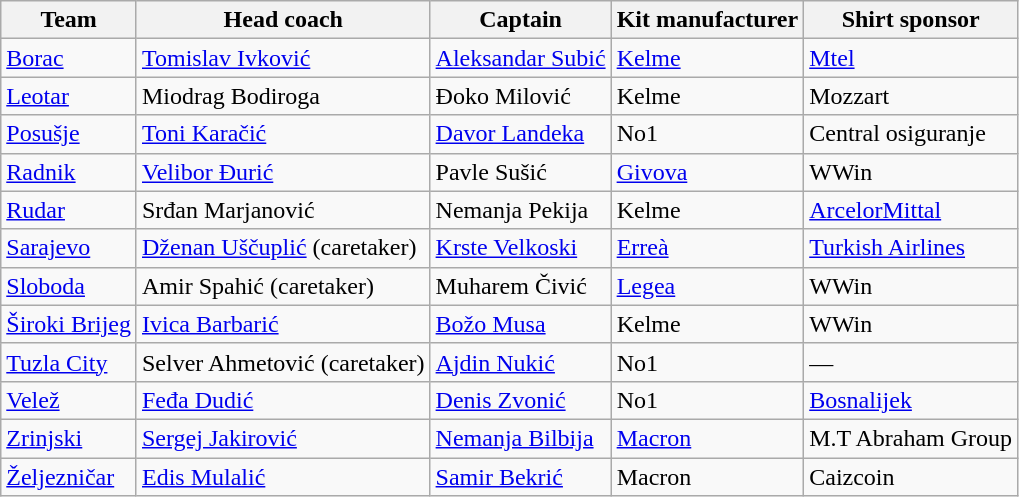<table class="wikitable sortable" style="text-align:left; margin-top:0.2em">
<tr>
<th>Team</th>
<th>Head coach</th>
<th>Captain</th>
<th>Kit manufacturer</th>
<th>Shirt sponsor</th>
</tr>
<tr>
<td><a href='#'>Borac</a></td>
<td> <a href='#'>Tomislav Ivković</a></td>
<td> <a href='#'>Aleksandar Subić</a></td>
<td><a href='#'>Kelme</a></td>
<td><a href='#'>Mtel</a></td>
</tr>
<tr>
<td><a href='#'>Leotar</a></td>
<td> Miodrag Bodiroga</td>
<td> Đoko Milović</td>
<td>Kelme</td>
<td>Mozzart</td>
</tr>
<tr>
<td><a href='#'>Posušje</a></td>
<td> <a href='#'>Toni Karačić</a></td>
<td> <a href='#'>Davor Landeka</a></td>
<td>No1</td>
<td>Central osiguranje</td>
</tr>
<tr>
<td><a href='#'>Radnik</a></td>
<td> <a href='#'>Velibor Đurić</a></td>
<td> Pavle Sušić</td>
<td><a href='#'>Givova</a></td>
<td>WWin</td>
</tr>
<tr>
<td><a href='#'>Rudar</a></td>
<td> Srđan Marjanović</td>
<td> Nemanja Pekija</td>
<td>Kelme</td>
<td><a href='#'>ArcelorMittal</a></td>
</tr>
<tr>
<td><a href='#'>Sarajevo</a></td>
<td> <a href='#'>Dženan Uščuplić</a> (caretaker)</td>
<td> <a href='#'>Krste Velkoski</a></td>
<td><a href='#'>Erreà</a></td>
<td><a href='#'>Turkish Airlines</a></td>
</tr>
<tr>
<td><a href='#'>Sloboda</a></td>
<td> Amir Spahić (caretaker)</td>
<td> Muharem Čivić</td>
<td><a href='#'>Legea</a></td>
<td>WWin</td>
</tr>
<tr>
<td><a href='#'>Široki Brijeg</a></td>
<td> <a href='#'>Ivica Barbarić</a></td>
<td> <a href='#'>Božo Musa</a></td>
<td>Kelme</td>
<td>WWin</td>
</tr>
<tr>
<td><a href='#'>Tuzla City</a></td>
<td> Selver Ahmetović (caretaker)</td>
<td> <a href='#'>Ajdin Nukić</a></td>
<td>No1</td>
<td>—</td>
</tr>
<tr>
<td><a href='#'>Velež</a></td>
<td> <a href='#'>Feđa Dudić</a></td>
<td> <a href='#'>Denis Zvonić</a></td>
<td>No1</td>
<td><a href='#'>Bosnalijek</a></td>
</tr>
<tr>
<td><a href='#'>Zrinjski</a></td>
<td> <a href='#'>Sergej Jakirović</a></td>
<td> <a href='#'>Nemanja Bilbija</a></td>
<td><a href='#'>Macron</a></td>
<td>M.T Abraham Group</td>
</tr>
<tr>
<td><a href='#'>Željezničar</a></td>
<td> <a href='#'>Edis Mulalić</a></td>
<td> <a href='#'>Samir Bekrić</a></td>
<td>Macron</td>
<td>Caizcoin</td>
</tr>
</table>
